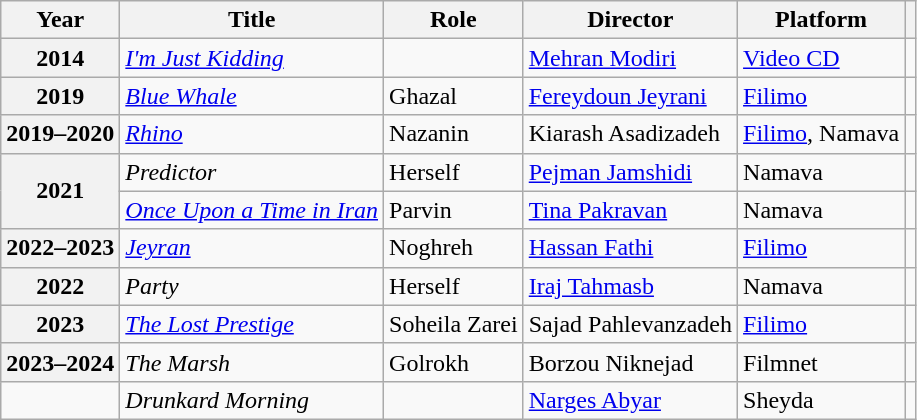<table class="wikitable plainrowheaders sortable"  style=font-size:100%>
<tr>
<th scope="col">Year</th>
<th scope="col">Title</th>
<th scope="col">Role</th>
<th scope="col">Director</th>
<th scope="col" class="unsortable">Platform</th>
<th scope="col" class="unsortable"></th>
</tr>
<tr>
<th scope=row>2014</th>
<td><em><a href='#'>I'm Just Kidding</a></em></td>
<td></td>
<td><a href='#'>Mehran Modiri</a></td>
<td><a href='#'>Video CD</a></td>
<td></td>
</tr>
<tr>
<th scope=row>2019</th>
<td><em><a href='#'>Blue Whale</a></em></td>
<td>Ghazal</td>
<td><a href='#'>Fereydoun Jeyrani</a></td>
<td><a href='#'>Filimo</a></td>
<td></td>
</tr>
<tr>
<th scope=row>2019–2020</th>
<td><em><a href='#'>Rhino</a></em></td>
<td>Nazanin</td>
<td>Kiarash Asadizadeh</td>
<td><a href='#'>Filimo</a>, Namava</td>
<td></td>
</tr>
<tr>
<th scope=row rowspan="2">2021</th>
<td><em>Predictor</em></td>
<td>Herself</td>
<td><a href='#'>Pejman Jamshidi</a></td>
<td>Namava</td>
<td></td>
</tr>
<tr>
<td><em><a href='#'>Once Upon a Time in Iran</a></em></td>
<td>Parvin</td>
<td><a href='#'>Tina Pakravan</a></td>
<td>Namava</td>
<td></td>
</tr>
<tr>
<th scope=row>2022–2023</th>
<td><em><a href='#'>Jeyran</a></em></td>
<td>Noghreh</td>
<td><a href='#'>Hassan Fathi</a></td>
<td><a href='#'>Filimo</a></td>
<td></td>
</tr>
<tr>
<th scope=row>2022</th>
<td><em>Party</em></td>
<td>Herself</td>
<td><a href='#'>Iraj Tahmasb</a></td>
<td>Namava</td>
<td></td>
</tr>
<tr>
<th scope=row>2023</th>
<td><em><a href='#'>The Lost Prestige</a></em></td>
<td>Soheila Zarei</td>
<td>Sajad Pahlevanzadeh</td>
<td><a href='#'>Filimo</a></td>
<td></td>
</tr>
<tr>
<th scope=row>2023–2024</th>
<td><em>The Marsh</em></td>
<td>Golrokh</td>
<td>Borzou Niknejad</td>
<td>Filmnet</td>
<td></td>
</tr>
<tr>
<td></td>
<td><em>Drunkard Morning</em></td>
<td></td>
<td><a href='#'>Narges Abyar</a></td>
<td>Sheyda</td>
<td></td>
</tr>
</table>
